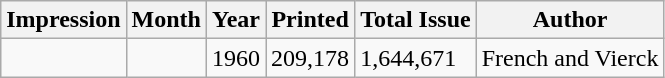<table class="wikitable">
<tr>
<th>Impression</th>
<th>Month</th>
<th>Year</th>
<th>Printed</th>
<th>Total Issue</th>
<th>Author</th>
</tr>
<tr>
<td></td>
<td></td>
<td>1960</td>
<td>209,178</td>
<td>1,644,671</td>
<td>French and Vierck</td>
</tr>
</table>
